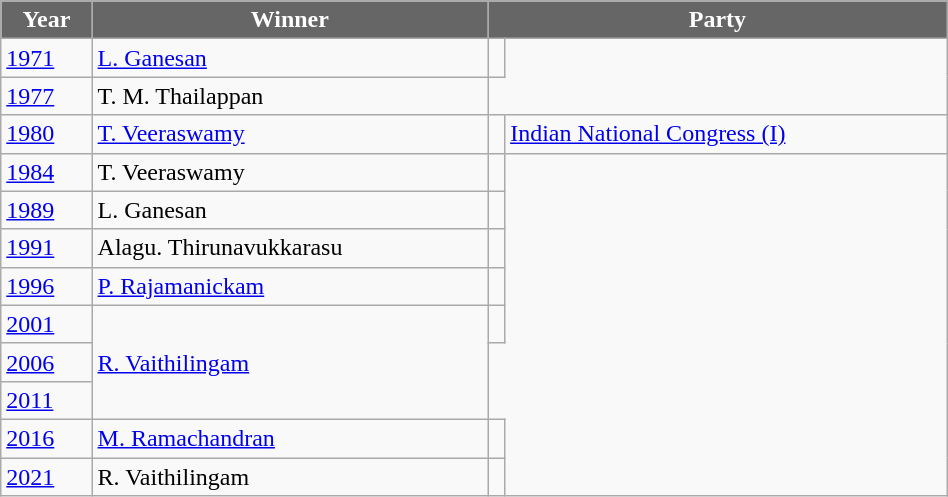<table class="wikitable" width="50%">
<tr>
<th style="background-color:#666666; color:white">Year</th>
<th style="background-color:#666666; color:white">Winner</th>
<th style="background-color:#666666; color:white" colspan="2">Party</th>
</tr>
<tr>
<td><a href='#'>1971</a></td>
<td><a href='#'>L. Ganesan</a></td>
<td></td>
</tr>
<tr>
<td><a href='#'>1977</a></td>
<td>T. M. Thailappan</td>
</tr>
<tr>
<td><a href='#'>1980</a></td>
<td><a href='#'>T. Veeraswamy</a></td>
<td></td>
<td><a href='#'>Indian National Congress (I)</a></td>
</tr>
<tr>
<td><a href='#'>1984</a></td>
<td>T. Veeraswamy</td>
<td></td>
</tr>
<tr>
<td><a href='#'>1989</a></td>
<td>L. Ganesan</td>
<td></td>
</tr>
<tr>
<td><a href='#'>1991</a></td>
<td>Alagu. Thirunavukkarasu</td>
<td></td>
</tr>
<tr>
<td><a href='#'>1996</a></td>
<td><a href='#'>P. Rajamanickam</a></td>
<td></td>
</tr>
<tr>
<td><a href='#'>2001</a></td>
<td rowspan=3><a href='#'>R. Vaithilingam</a></td>
<td></td>
</tr>
<tr>
<td><a href='#'>2006</a></td>
</tr>
<tr>
<td><a href='#'>2011</a></td>
</tr>
<tr>
<td><a href='#'>2016</a></td>
<td><a href='#'>M. Ramachandran</a></td>
<td></td>
</tr>
<tr>
<td><a href='#'>2021</a></td>
<td>R. Vaithilingam</td>
<td></td>
</tr>
</table>
